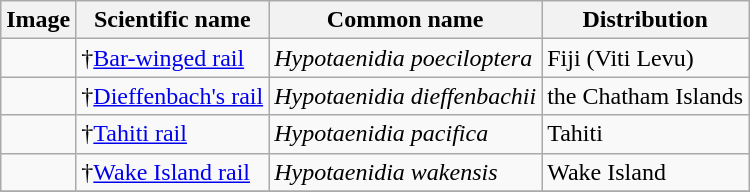<table class="wikitable">
<tr>
<th>Image</th>
<th>Scientific name</th>
<th>Common name</th>
<th>Distribution</th>
</tr>
<tr>
<td></td>
<td>†<a href='#'>Bar-winged rail</a></td>
<td><em>Hypotaenidia poeciloptera</em></td>
<td>Fiji (Viti Levu)</td>
</tr>
<tr>
<td></td>
<td>†<a href='#'>Dieffenbach's rail</a></td>
<td><em>Hypotaenidia dieffenbachii</em></td>
<td>the Chatham Islands</td>
</tr>
<tr>
<td></td>
<td>†<a href='#'>Tahiti rail</a></td>
<td><em>Hypotaenidia pacifica</em></td>
<td>Tahiti</td>
</tr>
<tr>
<td></td>
<td>†<a href='#'>Wake Island rail</a></td>
<td><em>Hypotaenidia wakensis</em></td>
<td>Wake Island</td>
</tr>
<tr>
</tr>
</table>
